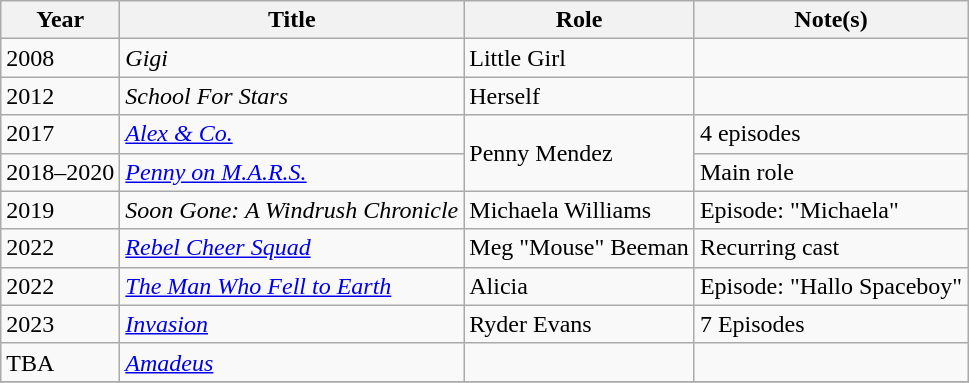<table class="wikitable sortable">
<tr>
<th>Year</th>
<th>Title</th>
<th>Role</th>
<th>Note(s)</th>
</tr>
<tr>
<td>2008</td>
<td><em>Gigi</em></td>
<td>Little Girl</td>
<td></td>
</tr>
<tr>
<td>2012</td>
<td><em>School For Stars</em></td>
<td>Herself</td>
<td></td>
</tr>
<tr>
<td>2017</td>
<td><em><a href='#'>Alex & Co.</a></em></td>
<td rowspan="2">Penny Mendez</td>
<td>4 episodes</td>
</tr>
<tr>
<td>2018–2020</td>
<td><em><a href='#'>Penny on M.A.R.S.</a></em></td>
<td>Main role</td>
</tr>
<tr>
<td>2019</td>
<td><em>Soon Gone: A Windrush Chronicle</em></td>
<td>Michaela Williams</td>
<td>Episode: "Michaela"</td>
</tr>
<tr>
<td>2022</td>
<td><em><a href='#'>Rebel Cheer Squad</a></em></td>
<td>Meg "Mouse" Beeman</td>
<td>Recurring cast</td>
</tr>
<tr>
<td>2022</td>
<td><em><a href='#'>The Man Who Fell to Earth</a></em></td>
<td>Alicia</td>
<td>Episode: "Hallo Spaceboy"</td>
</tr>
<tr>
<td>2023</td>
<td><em><a href='#'>Invasion</a></em></td>
<td>Ryder Evans</td>
<td>7 Episodes</td>
</tr>
<tr>
<td>TBA</td>
<td><em><a href='#'>Amadeus</a></em></td>
<td></td>
<td></td>
</tr>
<tr>
</tr>
</table>
